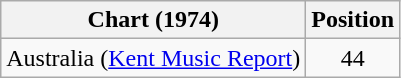<table class="wikitable">
<tr>
<th>Chart (1974)</th>
<th>Position</th>
</tr>
<tr>
<td>Australia (<a href='#'>Kent Music Report</a>)</td>
<td align="center">44</td>
</tr>
</table>
